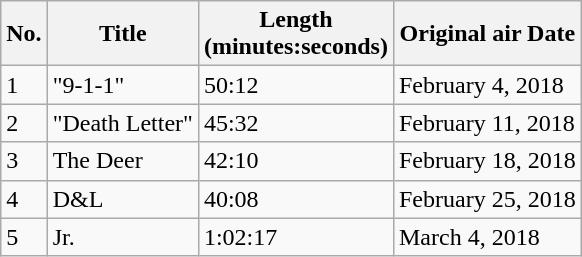<table class="wikitable">
<tr>
<th>No.</th>
<th>Title</th>
<th>Length<br>(minutes:seconds)</th>
<th>Original air Date</th>
</tr>
<tr>
<td>1</td>
<td>"9-1-1"</td>
<td>50:12</td>
<td>February 4, 2018</td>
</tr>
<tr>
<td>2</td>
<td>"Death Letter"</td>
<td>45:32</td>
<td>February 11, 2018</td>
</tr>
<tr>
<td>3</td>
<td>The Deer</td>
<td>42:10</td>
<td>February 18, 2018</td>
</tr>
<tr>
<td>4</td>
<td>D&L</td>
<td>40:08</td>
<td>February 25, 2018</td>
</tr>
<tr>
<td>5</td>
<td>Jr.</td>
<td>1:02:17</td>
<td>March 4, 2018</td>
</tr>
</table>
